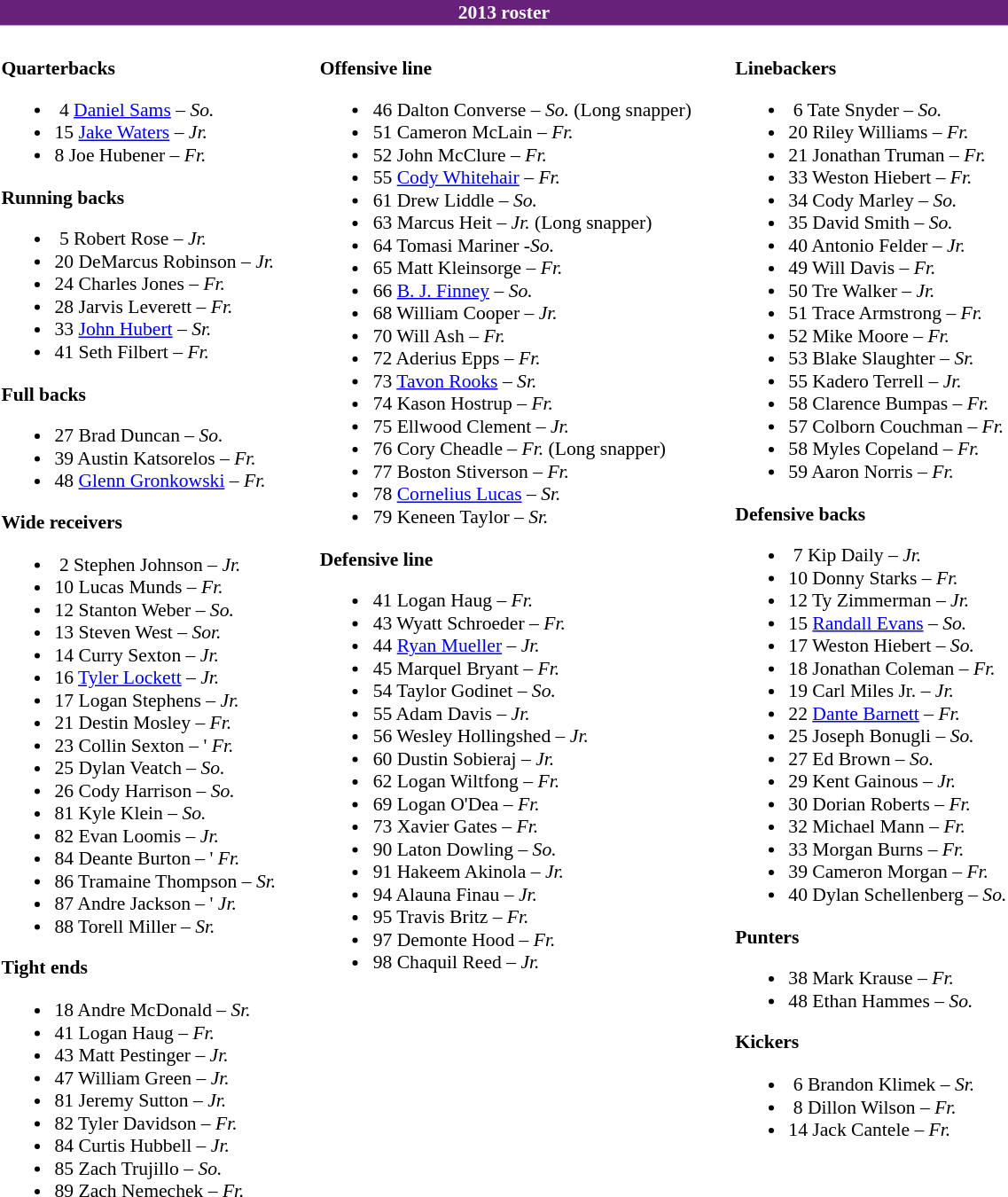<table class="toccolours" style="font-size:90%;">
<tr>
<th colspan="5" style="background-color:#68217A;; color:white">2013 roster</th>
</tr>
<tr>
<td colspan="5" align="center"></td>
</tr>
<tr>
<td valign="top"><br><strong>Quarterbacks</strong><ul><li> 4  <a href='#'>Daniel Sams</a> – <em> So.</em></li><li>15  <a href='#'>Jake Waters</a> – <em>Jr.</em></li><li>8  Joe Hubener – <em> Fr.</em></li></ul><strong>Running backs</strong><ul><li> 5  Robert Rose – <em>Jr.</em></li><li>20  DeMarcus Robinson – <em>Jr.</em></li><li>24  Charles Jones – <em>Fr.</em></li><li>28  Jarvis Leverett – <em>Fr.</em></li><li>33  <a href='#'>John Hubert</a> – <em>Sr.</em></li><li>41  Seth Filbert – <em>Fr.</em></li></ul><strong>Full backs</strong><ul><li>27  Brad Duncan – <em>So.</em></li><li>39  Austin Katsorelos – <em>Fr.</em></li><li>48  <a href='#'>Glenn Gronkowski</a> – <em>Fr.</em></li></ul><strong>Wide receivers</strong><ul><li> 2  Stephen Johnson – <em>Jr.</em></li><li>10  Lucas Munds – <em>Fr.</em></li><li>12  Stanton Weber – <em> So.</em></li><li>13  Steven West – <em>Sor.</em></li><li>14  Curry Sexton – <em>Jr.</em></li><li>16  <a href='#'>Tyler Lockett</a> – <em>Jr.</em></li><li>17  Logan Stephens – <em>Jr.</em></li><li>21  Destin Mosley – <em>Fr.</em></li><li>23  Collin Sexton – ' <em>Fr.</em></li><li>25  Dylan Veatch – <em>So.</em></li><li>26  Cody Harrison – <em>So.</em></li><li>81  Kyle Klein – <em> So.</em></li><li>82  Evan Loomis – <em>Jr.</em></li><li>84  Deante Burton – ' <em>Fr.</em></li><li>86  Tramaine Thompson – <em>Sr.</em></li><li>87  Andre Jackson – ' <em>Jr.</em></li><li>88  Torell Miller – <em>Sr.</em></li></ul><strong>Tight ends</strong><ul><li>18  Andre McDonald  – <em>Sr.</em></li><li>41  Logan Haug – <em>Fr.</em></li><li>43  Matt Pestinger – <em>Jr.</em></li><li>47  William Green – <em> Jr.</em></li><li>81  Jeremy Sutton – <em>Jr.</em></li><li>82  Tyler Davidson – <em>Fr.</em></li><li>84  Curtis Hubbell – <em>Jr.</em></li><li>85  Zach Trujillo – <em>So.</em></li><li>89  Zach Nemechek – <em>Fr.</em></li></ul></td>
<td width="25"> </td>
<td valign="top"><br><strong>Offensive line</strong><ul><li>46  Dalton Converse – <em>So.</em>  (Long snapper)</li><li>51  Cameron McLain – <em>Fr.</em></li><li>52  John McClure – <em>Fr.</em></li><li>55  <a href='#'>Cody Whitehair</a> – <em> Fr.</em></li><li>61  Drew Liddle – <em>So.</em></li><li>63  Marcus Heit – <em>Jr.</em> (Long snapper)</li><li>64  Tomasi Mariner -<em>So.</em></li><li>65  Matt Kleinsorge – <em> Fr.</em></li><li>66  <a href='#'>B. J. Finney</a> – <em>So.</em></li><li>68  William Cooper – <em>Jr.</em></li><li>70  Will Ash – <em>Fr.</em></li><li>72  Aderius Epps – <em>Fr.</em></li><li>73  <a href='#'>Tavon Rooks</a> – <em>Sr.</em></li><li>74  Kason Hostrup – <em> Fr.</em></li><li>75  Ellwood Clement – <em>Jr.</em></li><li>76  Cory Cheadle – <em>Fr.</em>  (Long snapper)</li><li>77  Boston Stiverson – <em> Fr.</em></li><li>78  <a href='#'>Cornelius Lucas</a> – <em>Sr.</em></li><li>79  Keneen Taylor – <em>Sr.</em></li></ul><strong>Defensive line</strong><ul><li>41  Logan Haug – <em> Fr.</em></li><li>43  Wyatt Schroeder – <em>Fr.</em></li><li>44  <a href='#'>Ryan Mueller</a> – <em>Jr.</em></li><li>45  Marquel Bryant – <em> Fr.</em></li><li>54  Taylor Godinet – <em>So.</em></li><li>55  Adam Davis – <em>Jr.</em></li><li>56  Wesley Hollingshed – <em>Jr.</em></li><li>60  Dustin Sobieraj – <em>Jr.</em></li><li>62  Logan Wiltfong – <em>Fr.</em></li><li>69  Logan O'Dea – <em>Fr.</em></li><li>73  Xavier Gates – <em> Fr.</em></li><li>90  Laton Dowling – <em>So.</em></li><li>91  Hakeem Akinola – <em>Jr.</em></li><li>94  Alauna Finau – <em>Jr.</em></li><li>95  Travis Britz – <em>Fr.</em></li><li>97  Demonte Hood – <em>Fr.</em></li><li>98  Chaquil Reed – <em>Jr.</em></li></ul></td>
<td width="25"> </td>
<td valign="top"><br><strong>Linebackers</strong><ul><li> 6 Tate Snyder – <em>So.</em></li><li>20  Riley Williams – <em>Fr.</em></li><li>21  Jonathan Truman – <em>Fr.</em></li><li>33  Weston Hiebert – <em>Fr.</em></li><li>34  Cody Marley – <em>So.</em></li><li>35  David Smith – <em>So.</em></li><li>40  Antonio Felder – <em>Jr.</em></li><li>49  Will Davis – <em>Fr.</em></li><li>50  Tre Walker – <em>Jr.</em></li><li>51  Trace Armstrong – <em>Fr.</em></li><li>52  Mike Moore – <em>Fr.</em></li><li>53  Blake Slaughter – <em>Sr.</em></li><li>55  Kadero Terrell – <em>Jr.</em></li><li>58  Clarence Bumpas – <em>Fr.</em></li><li>57  Colborn Couchman – <em>Fr.</em></li><li>58  Myles Copeland – <em>Fr.</em></li><li>59  Aaron Norris – <em> Fr.</em></li></ul><strong>Defensive backs</strong><ul><li> 7  Kip Daily  – <em> Jr.</em></li><li>10  Donny Starks – <em>Fr.</em></li><li>12  Ty Zimmerman – <em>Jr.</em></li><li>15  <a href='#'>Randall Evans</a> – <em>So.</em></li><li>17  Weston Hiebert – <em>So.</em></li><li>18  Jonathan Coleman – <em> Fr.</em></li><li>19  Carl Miles Jr. – <em>Jr.</em></li><li>22  <a href='#'>Dante Barnett</a> – <em>Fr.</em></li><li>25  Joseph Bonugli – <em>So.</em></li><li>27  Ed Brown – <em>So.</em></li><li>29  Kent Gainous – <em>Jr.</em></li><li>30  Dorian Roberts – <em> Fr.</em></li><li>32  Michael Mann – <em>Fr.</em></li><li>33  Morgan Burns – <em>Fr.</em></li><li>39  Cameron Morgan – <em>Fr.</em></li><li>40  Dylan Schellenberg – <em>So.</em></li></ul><strong>Punters</strong><ul><li>38  Mark Krause – <em> Fr.</em></li><li>48  Ethan Hammes – <em>So.</em></li></ul><strong>Kickers</strong><ul><li> 6  Brandon Klimek  – <em>Sr.</em></li><li> 8  Dillon Wilson – <em> Fr.</em></li><li>14  Jack Cantele – <em> Fr.</em></li></ul></td>
</tr>
</table>
